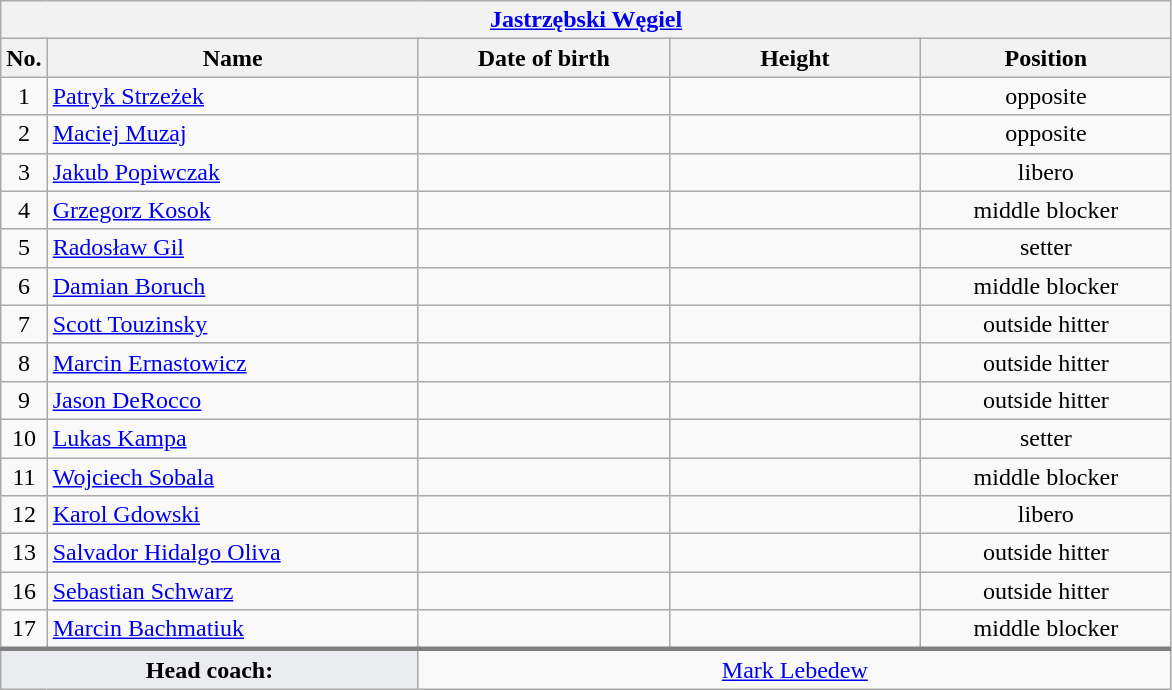<table class="wikitable collapsible collapsed" style="font-size:100%; text-align:center">
<tr>
<th colspan=5 style="width:30em"><a href='#'>Jastrzębski Węgiel</a></th>
</tr>
<tr>
<th>No.</th>
<th style="width:15em">Name</th>
<th style="width:10em">Date of birth</th>
<th style="width:10em">Height</th>
<th style="width:10em">Position</th>
</tr>
<tr>
<td>1</td>
<td align=left> <a href='#'>Patryk Strzeżek</a></td>
<td align=right></td>
<td></td>
<td>opposite</td>
</tr>
<tr>
<td>2</td>
<td align=left> <a href='#'>Maciej Muzaj</a></td>
<td align=right></td>
<td></td>
<td>opposite</td>
</tr>
<tr>
<td>3</td>
<td align=left> <a href='#'>Jakub Popiwczak</a></td>
<td align=right></td>
<td></td>
<td>libero</td>
</tr>
<tr>
<td>4</td>
<td align=left> <a href='#'>Grzegorz Kosok</a></td>
<td align=right></td>
<td></td>
<td>middle blocker</td>
</tr>
<tr>
<td>5</td>
<td align=left> <a href='#'>Radosław Gil</a></td>
<td align=right></td>
<td></td>
<td>setter</td>
</tr>
<tr>
<td>6</td>
<td align=left> <a href='#'>Damian Boruch</a></td>
<td align=right></td>
<td></td>
<td>middle blocker</td>
</tr>
<tr>
<td>7</td>
<td align=left> <a href='#'>Scott Touzinsky</a></td>
<td align=right></td>
<td></td>
<td>outside hitter</td>
</tr>
<tr>
<td>8</td>
<td align=left> <a href='#'>Marcin Ernastowicz</a></td>
<td align=right></td>
<td></td>
<td>outside hitter</td>
</tr>
<tr>
<td>9</td>
<td align=left> <a href='#'>Jason DeRocco</a></td>
<td align=right></td>
<td></td>
<td>outside hitter</td>
</tr>
<tr>
<td>10</td>
<td align=left> <a href='#'>Lukas Kampa</a></td>
<td align=right></td>
<td></td>
<td>setter</td>
</tr>
<tr>
<td>11</td>
<td align=left> <a href='#'>Wojciech Sobala</a></td>
<td align=right></td>
<td></td>
<td>middle blocker</td>
</tr>
<tr>
<td>12</td>
<td align=left> <a href='#'>Karol Gdowski</a></td>
<td align=right></td>
<td></td>
<td>libero</td>
</tr>
<tr>
<td>13</td>
<td align=left> <a href='#'>Salvador Hidalgo Oliva</a></td>
<td align=right></td>
<td></td>
<td>outside hitter</td>
</tr>
<tr>
<td>16</td>
<td align=left> <a href='#'>Sebastian Schwarz</a></td>
<td align=right></td>
<td></td>
<td>outside hitter</td>
</tr>
<tr>
<td>17</td>
<td align=left> <a href='#'>Marcin Bachmatiuk</a></td>
<td align=right></td>
<td></td>
<td>middle blocker</td>
</tr>
<tr style="border-top: 3px solid grey">
<td colspan=2 style="background:#EAECF0"><strong>Head coach:</strong></td>
<td colspan=3> <a href='#'>Mark Lebedew</a></td>
</tr>
</table>
